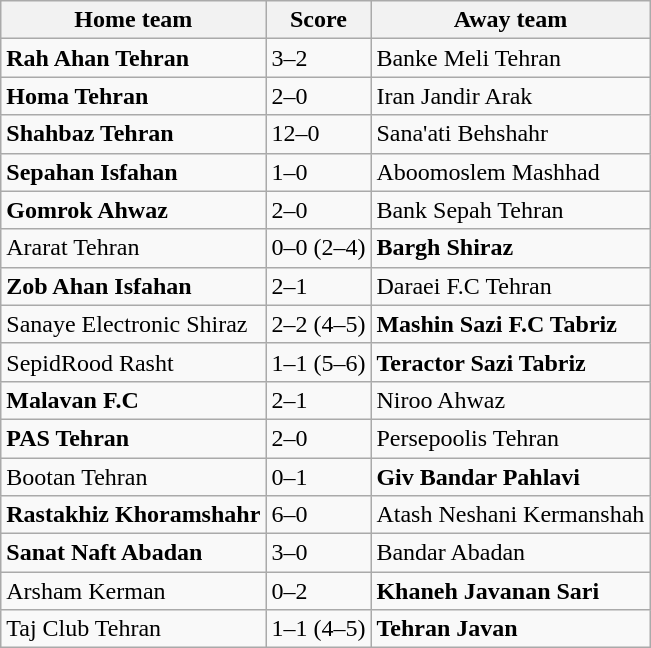<table class="wikitable">
<tr>
<th>Home team</th>
<th>Score</th>
<th>Away team</th>
</tr>
<tr>
<td><strong>Rah Ahan Tehran</strong></td>
<td>3–2</td>
<td>Banke Meli Tehran</td>
</tr>
<tr>
<td><strong>Homa Tehran</strong></td>
<td>2–0</td>
<td>Iran Jandir Arak</td>
</tr>
<tr>
<td><strong>Shahbaz Tehran</strong></td>
<td>12–0</td>
<td>Sana'ati Behshahr</td>
</tr>
<tr>
<td><strong>Sepahan Isfahan</strong></td>
<td>1–0</td>
<td>Aboomoslem Mashhad</td>
</tr>
<tr>
<td><strong>Gomrok Ahwaz</strong></td>
<td>2–0</td>
<td>Bank Sepah Tehran</td>
</tr>
<tr>
<td>Ararat Tehran</td>
<td>0–0 (2–4)</td>
<td><strong>Bargh Shiraz</strong></td>
</tr>
<tr>
<td><strong>Zob Ahan Isfahan</strong></td>
<td>2–1</td>
<td>Daraei F.C Tehran</td>
</tr>
<tr>
<td>Sanaye Electronic Shiraz</td>
<td>2–2 (4–5)</td>
<td><strong>Mashin Sazi F.C Tabriz</strong></td>
</tr>
<tr>
<td>SepidRood Rasht</td>
<td>1–1 (5–6)</td>
<td><strong>Teractor Sazi Tabriz</strong></td>
</tr>
<tr>
<td><strong>Malavan F.C</strong></td>
<td>2–1</td>
<td>Niroo Ahwaz</td>
</tr>
<tr>
<td><strong>PAS Tehran</strong></td>
<td>2–0</td>
<td>Persepoolis Tehran</td>
</tr>
<tr>
<td>Bootan Tehran</td>
<td>0–1</td>
<td><strong>Giv Bandar Pahlavi</strong></td>
</tr>
<tr>
<td><strong>Rastakhiz Khoramshahr</strong></td>
<td>6–0</td>
<td>Atash Neshani Kermanshah</td>
</tr>
<tr>
<td><strong>Sanat Naft Abadan</strong></td>
<td>3–0</td>
<td>Bandar Abadan</td>
</tr>
<tr>
<td>Arsham Kerman</td>
<td>0–2</td>
<td><strong>Khaneh Javanan Sari</strong></td>
</tr>
<tr>
<td>Taj Club Tehran</td>
<td>1–1 (4–5)</td>
<td><strong>Tehran Javan</strong></td>
</tr>
</table>
